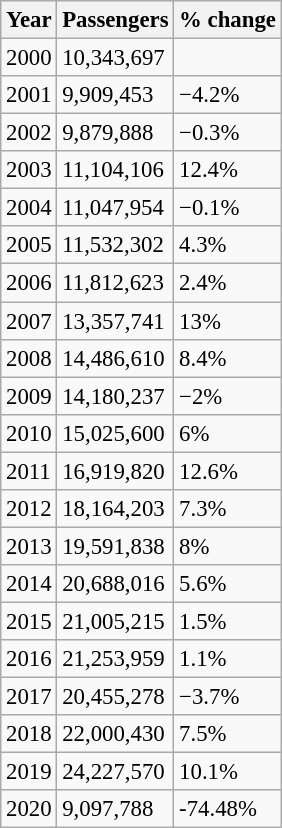<table class="wikitable" style="font-size: 95%">
<tr>
<th>Year</th>
<th>Passengers</th>
<th>% change</th>
</tr>
<tr>
<td>2000</td>
<td>10,343,697</td>
<td></td>
</tr>
<tr>
<td>2001</td>
<td>9,909,453</td>
<td> −4.2%</td>
</tr>
<tr>
<td>2002</td>
<td>9,879,888</td>
<td>  −0.3%</td>
</tr>
<tr>
<td>2003</td>
<td>11,104,106</td>
<td> 12.4%</td>
</tr>
<tr>
<td>2004</td>
<td>11,047,954</td>
<td>  −0.1%</td>
</tr>
<tr>
<td>2005</td>
<td>11,532,302</td>
<td> 4.3%</td>
</tr>
<tr>
<td>2006</td>
<td>11,812,623</td>
<td> 2.4%</td>
</tr>
<tr>
<td>2007</td>
<td>13,357,741</td>
<td> 13%</td>
</tr>
<tr>
<td>2008</td>
<td>14,486,610</td>
<td> 8.4%</td>
</tr>
<tr>
<td>2009</td>
<td>14,180,237</td>
<td>  −2%</td>
</tr>
<tr>
<td>2010</td>
<td>15,025,600</td>
<td> 6%</td>
</tr>
<tr>
<td>2011</td>
<td>16,919,820</td>
<td> 12.6%</td>
</tr>
<tr>
<td>2012</td>
<td>18,164,203</td>
<td> 7.3%</td>
</tr>
<tr>
<td>2013</td>
<td>19,591,838</td>
<td> 8%</td>
</tr>
<tr>
<td>2014</td>
<td>20,688,016</td>
<td> 5.6%</td>
</tr>
<tr>
<td>2015</td>
<td>21,005,215</td>
<td> 1.5%</td>
</tr>
<tr>
<td>2016</td>
<td>21,253,959</td>
<td> 1.1%</td>
</tr>
<tr>
<td>2017</td>
<td>20,455,278</td>
<td>  −3.7%</td>
</tr>
<tr>
<td>2018</td>
<td>22,000,430</td>
<td> 7.5%</td>
</tr>
<tr>
<td>2019</td>
<td>24,227,570</td>
<td> 10.1%</td>
</tr>
<tr>
<td>2020</td>
<td>9,097,788</td>
<td> -74.48%</td>
</tr>
</table>
